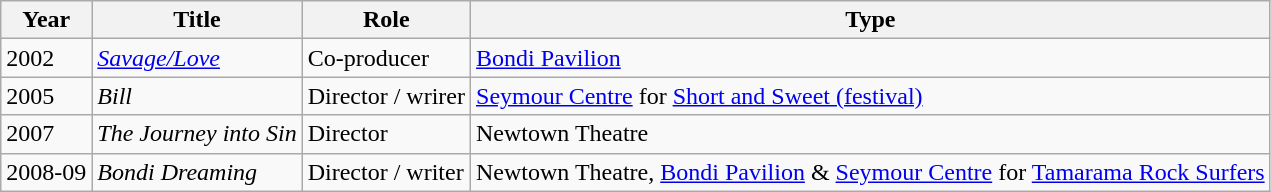<table class="wikitable">
<tr>
<th>Year</th>
<th>Title</th>
<th>Role</th>
<th>Type</th>
</tr>
<tr>
<td>2002</td>
<td><em><a href='#'>Savage/Love</a></em></td>
<td>Co-producer</td>
<td><a href='#'>Bondi Pavilion</a></td>
</tr>
<tr>
<td>2005</td>
<td><em>Bill</em></td>
<td>Director / wrirer</td>
<td><a href='#'>Seymour Centre</a> for <a href='#'>Short and Sweet (festival)</a></td>
</tr>
<tr>
<td>2007</td>
<td><em>The Journey into Sin</em></td>
<td>Director</td>
<td>Newtown Theatre</td>
</tr>
<tr>
<td>2008-09</td>
<td><em>Bondi Dreaming</em></td>
<td>Director / writer</td>
<td>Newtown Theatre, <a href='#'>Bondi Pavilion</a> & <a href='#'>Seymour Centre</a> for <a href='#'>Tamarama Rock Surfers</a></td>
</tr>
</table>
